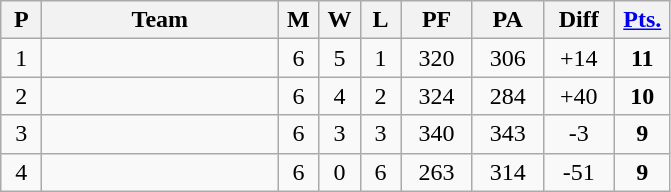<table class=wikitable>
<tr align=center>
<th width=20px>P</th>
<th width=150px>Team</th>
<th width=20px>M</th>
<th width=20px>W</th>
<th width=20px>L</th>
<th width=40px>PF</th>
<th width=40px>PA</th>
<th width=40px>Diff</th>
<th width=30px><a href='#'>Pts.</a></th>
</tr>
<tr align=center>
<td>1</td>
<td align=left></td>
<td>6</td>
<td>5</td>
<td>1</td>
<td>320</td>
<td>306</td>
<td>+14</td>
<td><strong>11</strong></td>
</tr>
<tr align=center>
<td>2</td>
<td align=left></td>
<td>6</td>
<td>4</td>
<td>2</td>
<td>324</td>
<td>284</td>
<td>+40</td>
<td><strong>10</strong></td>
</tr>
<tr align=center>
<td>3</td>
<td align=left></td>
<td>6</td>
<td>3</td>
<td>3</td>
<td>340</td>
<td>343</td>
<td>-3</td>
<td><strong>9</strong></td>
</tr>
<tr align=center>
<td>4</td>
<td align=left></td>
<td>6</td>
<td>0</td>
<td>6</td>
<td>263</td>
<td>314</td>
<td>-51</td>
<td><strong>9</strong></td>
</tr>
</table>
